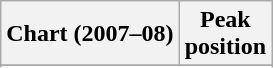<table class="wikitable sortable plainrowheaders" style="text-align:center">
<tr>
<th scope="col">Chart (2007–08)</th>
<th scope="col">Peak<br>position</th>
</tr>
<tr>
</tr>
<tr>
</tr>
<tr>
</tr>
<tr>
</tr>
<tr>
</tr>
<tr>
</tr>
<tr>
</tr>
</table>
